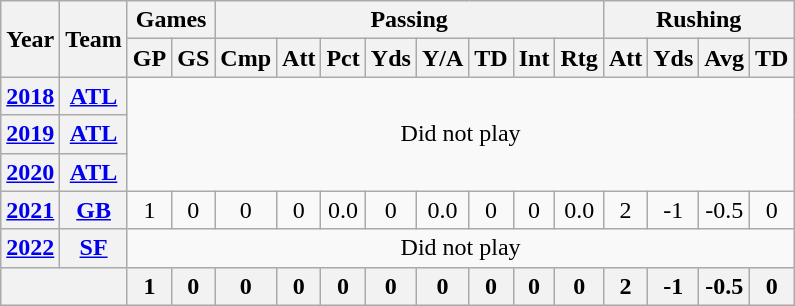<table class="wikitable"  style="text-align:center;">
<tr>
<th rowspan="2">Year</th>
<th rowspan="2">Team</th>
<th colspan="2">Games</th>
<th colspan="8">Passing</th>
<th colspan="4">Rushing</th>
</tr>
<tr>
<th>GP</th>
<th>GS</th>
<th>Cmp</th>
<th>Att</th>
<th>Pct</th>
<th>Yds</th>
<th>Y/A</th>
<th>TD</th>
<th>Int</th>
<th>Rtg</th>
<th>Att</th>
<th>Yds</th>
<th>Avg</th>
<th>TD</th>
</tr>
<tr>
<th><a href='#'>2018</a></th>
<th><a href='#'>ATL</a></th>
<td colspan="14" rowspan="3">Did not play</td>
</tr>
<tr>
<th><a href='#'>2019</a></th>
<th><a href='#'>ATL</a></th>
</tr>
<tr>
<th><a href='#'>2020</a></th>
<th><a href='#'>ATL</a></th>
</tr>
<tr>
<th><a href='#'>2021</a></th>
<th><a href='#'>GB</a></th>
<td>1</td>
<td>0</td>
<td>0</td>
<td>0</td>
<td>0.0</td>
<td>0</td>
<td>0.0</td>
<td>0</td>
<td>0</td>
<td>0.0</td>
<td>2</td>
<td>-1</td>
<td>-0.5</td>
<td>0</td>
</tr>
<tr>
<th><a href='#'>2022</a></th>
<th><a href='#'>SF</a></th>
<td colspan="14">Did not play</td>
</tr>
<tr>
<th colspan="2"></th>
<th>1</th>
<th>0</th>
<th>0</th>
<th>0</th>
<th>0</th>
<th>0</th>
<th>0</th>
<th>0</th>
<th>0</th>
<th>0</th>
<th>2</th>
<th>-1</th>
<th>-0.5</th>
<th>0</th>
</tr>
</table>
